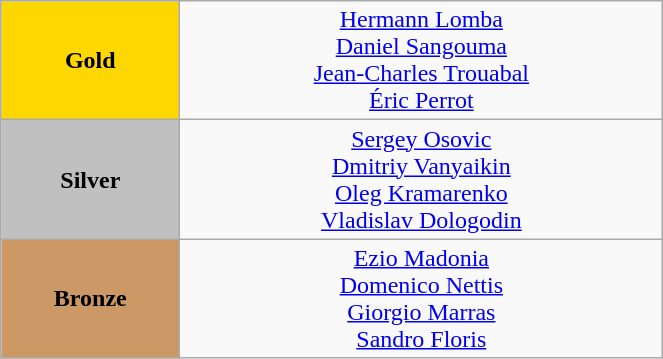<table class="wikitable" style="text-align:center; " width="35%">
<tr>
<td bgcolor="gold"><strong>Gold</strong></td>
<td><a href='#'>Hermann Lomba</a><br><a href='#'>Daniel Sangouma</a><br><a href='#'>Jean-Charles Trouabal</a><br><a href='#'>Éric Perrot</a><br><small><em></em></small></td>
</tr>
<tr>
<td bgcolor="silver"><strong>Silver</strong></td>
<td><a href='#'>Sergey Osovic</a><br><a href='#'>Dmitriy Vanyaikin</a><br><a href='#'>Oleg Kramarenko</a><br><a href='#'>Vladislav Dologodin</a><br><small><em></em></small></td>
</tr>
<tr>
<td bgcolor="CC9966"><strong>Bronze</strong></td>
<td><a href='#'>Ezio Madonia</a><br><a href='#'>Domenico Nettis</a><br><a href='#'>Giorgio Marras</a><br><a href='#'>Sandro Floris</a><br><small><em></em></small></td>
</tr>
</table>
